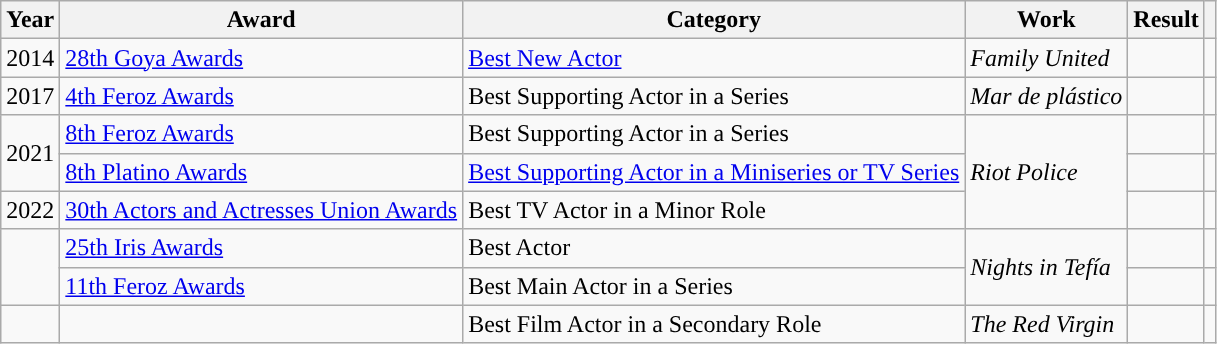<table class="wikitable sortable plainrowheaders">
<tr>
<th>Year</th>
<th>Award</th>
<th>Category</th>
<th>Work</th>
<th>Result</th>
<th scope="col" class="unsortable"></th>
</tr>
<tr>
<td align = "center">2014</td>
<td><a href='#'>28th Goya Awards</a></td>
<td><a href='#'>Best New Actor</a></td>
<td><em>Family United</em></td>
<td></td>
<td align="center"></td>
</tr>
<tr>
<td align = "center">2017</td>
<td><a href='#'>4th Feroz Awards</a></td>
<td>Best Supporting Actor in a Series</td>
<td><em>Mar de plástico</em></td>
<td></td>
<td align = "center"></td>
</tr>
<tr>
<td align = "center" rowspan = "2">2021</td>
<td><a href='#'>8th Feroz Awards</a></td>
<td>Best Supporting Actor in a Series</td>
<td rowspan = "3"><em>Riot Police</em></td>
<td></td>
<td align = "center"></td>
</tr>
<tr>
<td><a href='#'>8th Platino Awards</a></td>
<td><a href='#'>Best Supporting Actor in a Miniseries or TV Series</a></td>
<td></td>
<td align= "center"></td>
</tr>
<tr>
<td align = "center">2022</td>
<td><a href='#'>30th Actors and Actresses Union Awards</a></td>
<td>Best TV Actor in a Minor Role</td>
<td></td>
<td align = "center"></td>
</tr>
<tr>
<td rowspan= "2"></td>
<td><a href='#'>25th Iris Awards</a></td>
<td>Best Actor</td>
<td rowspan = "2"><em>Nights in Tefía</em></td>
<td></td>
<td align = "center"></td>
</tr>
<tr>
<td><a href='#'>11th Feroz Awards</a></td>
<td>Best Main Actor in a Series</td>
<td></td>
<td></td>
</tr>
<tr>
<td></td>
<td></td>
<td>Best Film Actor in a Secondary Role</td>
<td><em>The Red Virgin</em></td>
<td></td>
<td></td>
</tr>
</table>
